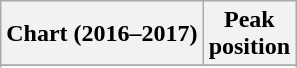<table class="wikitable sortable">
<tr>
<th>Chart (2016–2017)</th>
<th>Peak<br>position</th>
</tr>
<tr>
</tr>
<tr>
</tr>
<tr>
</tr>
<tr>
</tr>
</table>
